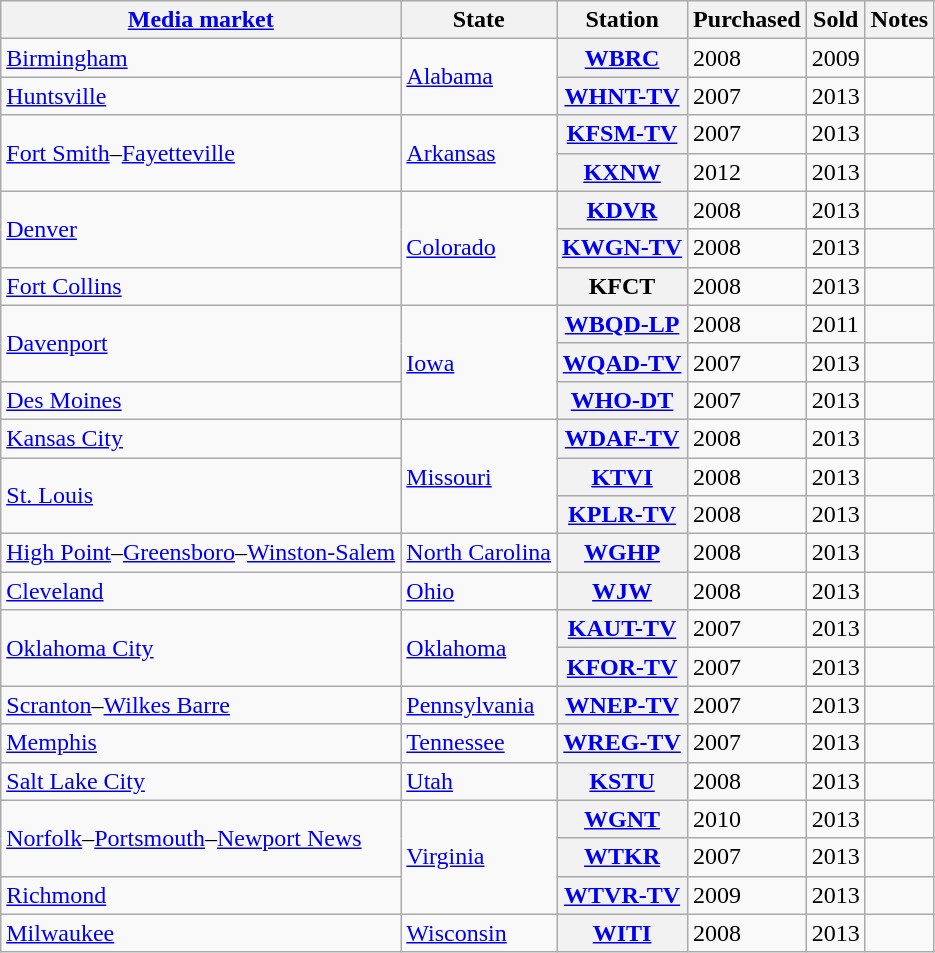<table class="wikitable sortable">
<tr>
<th scope="col"><a href='#'>Media market</a></th>
<th scope="col">State</th>
<th scope="col">Station</th>
<th scope="col">Purchased</th>
<th scope="col">Sold</th>
<th scope = "col" class="unsortable">Notes</th>
</tr>
<tr>
<td><a href='#'>Birmingham</a></td>
<td rowspan="2"><a href='#'>Alabama</a></td>
<th><a href='#'>WBRC</a></th>
<td>2008</td>
<td>2009</td>
<td></td>
</tr>
<tr>
<td><a href='#'>Huntsville</a></td>
<th><a href='#'>WHNT-TV</a></th>
<td>2007</td>
<td>2013</td>
<td></td>
</tr>
<tr>
<td rowspan="2"><a href='#'>Fort Smith</a>–<a href='#'>Fayetteville</a></td>
<td rowspan="2"><a href='#'>Arkansas</a></td>
<th><a href='#'>KFSM-TV</a></th>
<td>2007</td>
<td>2013</td>
<td></td>
</tr>
<tr>
<th><a href='#'>KXNW</a></th>
<td>2012</td>
<td>2013</td>
<td></td>
</tr>
<tr>
<td rowspan="2"><a href='#'>Denver</a></td>
<td rowspan="3"><a href='#'>Colorado</a></td>
<th><a href='#'>KDVR</a></th>
<td>2008</td>
<td>2013</td>
<td></td>
</tr>
<tr>
<th><a href='#'>KWGN-TV</a></th>
<td>2008</td>
<td>2013</td>
<td></td>
</tr>
<tr>
<td><a href='#'>Fort Collins</a></td>
<th>KFCT</th>
<td>2008</td>
<td>2013</td>
<td></td>
</tr>
<tr>
<td rowspan="2"><a href='#'>Davenport</a></td>
<td rowspan="3"><a href='#'>Iowa</a></td>
<th><a href='#'>WBQD-LP</a></th>
<td>2008</td>
<td>2011</td>
<td></td>
</tr>
<tr>
<th><a href='#'>WQAD-TV</a></th>
<td>2007</td>
<td>2013</td>
<td></td>
</tr>
<tr>
<td><a href='#'>Des Moines</a></td>
<th><a href='#'>WHO-DT</a></th>
<td>2007</td>
<td>2013</td>
<td></td>
</tr>
<tr>
<td><a href='#'>Kansas City</a></td>
<td rowspan="3"><a href='#'>Missouri</a></td>
<th><a href='#'>WDAF-TV</a></th>
<td>2008</td>
<td>2013</td>
<td></td>
</tr>
<tr>
<td rowspan="2"><a href='#'>St. Louis</a></td>
<th><a href='#'>KTVI</a></th>
<td>2008</td>
<td>2013</td>
<td></td>
</tr>
<tr>
<th><a href='#'>KPLR-TV</a></th>
<td>2008</td>
<td>2013</td>
<td></td>
</tr>
<tr>
<td><a href='#'>High Point</a>–<a href='#'>Greensboro</a>–<a href='#'>Winston-Salem</a></td>
<td><a href='#'>North Carolina</a></td>
<th><a href='#'>WGHP</a></th>
<td>2008</td>
<td>2013</td>
<td></td>
</tr>
<tr>
<td><a href='#'>Cleveland</a></td>
<td><a href='#'>Ohio</a></td>
<th><a href='#'>WJW</a></th>
<td>2008</td>
<td>2013</td>
<td></td>
</tr>
<tr>
<td rowspan="2"><a href='#'>Oklahoma City</a></td>
<td rowspan="2"><a href='#'>Oklahoma</a></td>
<th><a href='#'>KAUT-TV</a></th>
<td>2007</td>
<td>2013</td>
<td></td>
</tr>
<tr>
<th><a href='#'>KFOR-TV</a></th>
<td>2007</td>
<td>2013</td>
<td></td>
</tr>
<tr>
<td><a href='#'>Scranton</a>–<a href='#'>Wilkes Barre</a></td>
<td><a href='#'>Pennsylvania</a></td>
<th><a href='#'>WNEP-TV</a></th>
<td>2007</td>
<td>2013</td>
<td></td>
</tr>
<tr>
<td><a href='#'>Memphis</a></td>
<td><a href='#'>Tennessee</a></td>
<th><a href='#'>WREG-TV</a></th>
<td>2007</td>
<td>2013</td>
<td></td>
</tr>
<tr>
<td><a href='#'>Salt Lake City</a></td>
<td><a href='#'>Utah</a></td>
<th><a href='#'>KSTU</a></th>
<td>2008</td>
<td>2013</td>
<td></td>
</tr>
<tr>
<td rowspan="2"><a href='#'>Norfolk</a>–<a href='#'>Portsmouth</a>–<a href='#'>Newport News</a></td>
<td rowspan="3"><a href='#'>Virginia</a></td>
<th><a href='#'>WGNT</a></th>
<td>2010</td>
<td>2013</td>
<td></td>
</tr>
<tr>
<th><a href='#'>WTKR</a></th>
<td>2007</td>
<td>2013</td>
<td></td>
</tr>
<tr>
<td><a href='#'>Richmond</a></td>
<th><a href='#'>WTVR-TV</a></th>
<td>2009</td>
<td>2013</td>
<td></td>
</tr>
<tr>
<td><a href='#'>Milwaukee</a></td>
<td><a href='#'>Wisconsin</a></td>
<th><a href='#'>WITI</a></th>
<td>2008</td>
<td>2013</td>
<td></td>
</tr>
</table>
